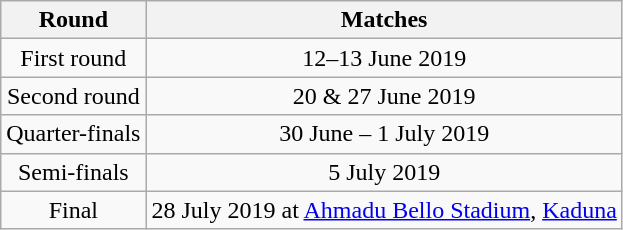<table class=wikitable style="text-align: center">
<tr>
<th>Round</th>
<th>Matches</th>
</tr>
<tr>
<td>First round</td>
<td>12–13 June 2019</td>
</tr>
<tr>
<td>Second round</td>
<td>20 & 27 June 2019</td>
</tr>
<tr>
<td>Quarter-finals</td>
<td>30 June – 1 July 2019</td>
</tr>
<tr>
<td>Semi-finals</td>
<td>5 July 2019</td>
</tr>
<tr>
<td>Final</td>
<td>28 July 2019 at <a href='#'>Ahmadu Bello Stadium</a>, <a href='#'>Kaduna</a></td>
</tr>
</table>
